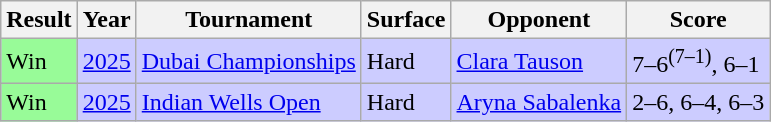<table class="wikitable">
<tr>
<th>Result</th>
<th>Year</th>
<th>Tournament</th>
<th>Surface</th>
<th>Opponent</th>
<th class="unsortable">Score</th>
</tr>
<tr style="background:#ccccff;">
<td bgcolor=98fb98>Win</td>
<td><a href='#'>2025</a></td>
<td><a href='#'>Dubai Championships</a></td>
<td>Hard</td>
<td> <a href='#'>Clara Tauson</a></td>
<td>7–6<sup>(7–1)</sup>, 6–1</td>
</tr>
<tr style="background:#ccccff;">
<td bgcolor=98fb98>Win</td>
<td><a href='#'>2025</a></td>
<td><a href='#'>Indian Wells Open</a></td>
<td>Hard</td>
<td> <a href='#'>Aryna Sabalenka</a></td>
<td>2–6, 6–4, 6–3</td>
</tr>
</table>
